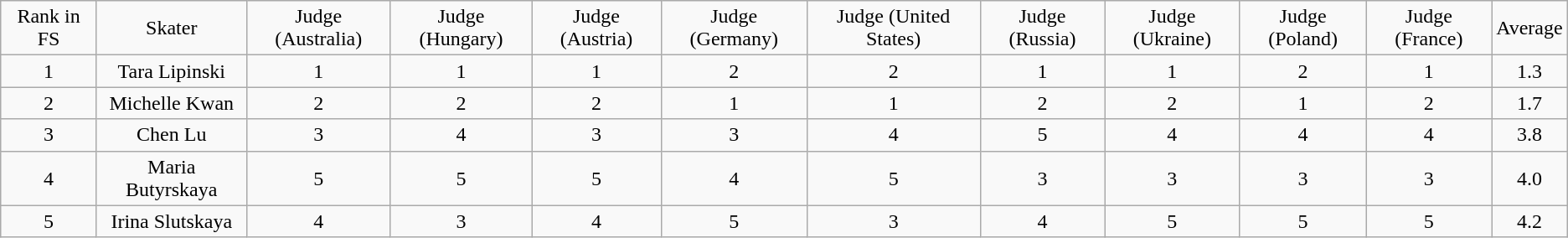<table class="wikitable">
<tr align=center>
<td>Rank in FS</td>
<td>Skater</td>
<td>Judge (Australia)</td>
<td>Judge (Hungary)</td>
<td>Judge (Austria)</td>
<td>Judge (Germany)</td>
<td>Judge (United States)</td>
<td>Judge (Russia)</td>
<td>Judge (Ukraine)</td>
<td>Judge (Poland)</td>
<td>Judge (France)</td>
<td>Average</td>
</tr>
<tr align=center>
<td>1</td>
<td>Tara Lipinski</td>
<td>1</td>
<td>1</td>
<td>1</td>
<td>2</td>
<td>2</td>
<td>1</td>
<td>1</td>
<td>2</td>
<td>1</td>
<td>1.3</td>
</tr>
<tr align=center>
<td>2</td>
<td>Michelle Kwan</td>
<td>2</td>
<td>2</td>
<td>2</td>
<td>1</td>
<td>1</td>
<td>2</td>
<td>2</td>
<td>1</td>
<td>2</td>
<td>1.7</td>
</tr>
<tr align=center>
<td>3</td>
<td>Chen Lu</td>
<td>3</td>
<td>4</td>
<td>3</td>
<td>3</td>
<td>4</td>
<td>5</td>
<td>4</td>
<td>4</td>
<td>4</td>
<td>3.8</td>
</tr>
<tr align=center>
<td>4</td>
<td>Maria Butyrskaya</td>
<td>5</td>
<td>5</td>
<td>5</td>
<td>4</td>
<td>5</td>
<td>3</td>
<td>3</td>
<td>3</td>
<td>3</td>
<td>4.0</td>
</tr>
<tr align=center>
<td>5</td>
<td>Irina Slutskaya</td>
<td>4</td>
<td>3</td>
<td>4</td>
<td>5</td>
<td>3</td>
<td>4</td>
<td>5</td>
<td>5</td>
<td>5</td>
<td>4.2</td>
</tr>
</table>
